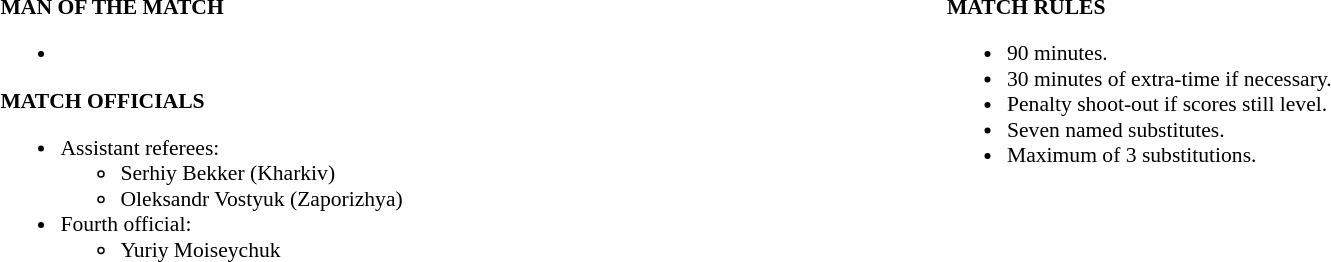<table width=100% style="font-size: 90%">
<tr>
<td width=50% valign=top><br><strong>MAN OF THE MATCH</strong><ul><li></li></ul><strong>MATCH OFFICIALS</strong><ul><li>Assistant referees:<ul><li>Serhiy Bekker (Kharkiv)</li><li>Oleksandr Vostyuk (Zaporizhya)</li></ul></li><li>Fourth official:<ul><li>Yuriy Moiseychuk</li></ul></li></ul></td>
<td width=50% valign=top><br><strong>MATCH RULES</strong><ul><li>90 minutes.</li><li>30 minutes of extra-time if necessary.</li><li>Penalty shoot-out if scores still level.</li><li>Seven named substitutes.</li><li>Maximum of 3 substitutions.</li></ul></td>
</tr>
</table>
